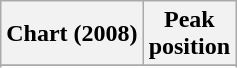<table class="wikitable sortable plainrowheaders" style="text-align:center">
<tr>
<th scope="col">Chart (2008)</th>
<th scope="col">Peak<br>position</th>
</tr>
<tr>
</tr>
<tr>
</tr>
</table>
